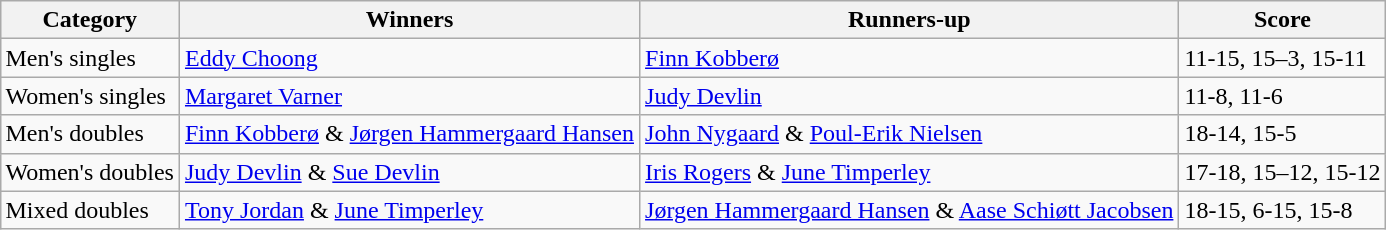<table class=wikitable style="margin:auto;">
<tr>
<th>Category</th>
<th>Winners</th>
<th>Runners-up</th>
<th>Score</th>
</tr>
<tr>
<td>Men's singles</td>
<td> <a href='#'>Eddy Choong</a></td>
<td> <a href='#'>Finn Kobberø</a></td>
<td>11-15, 15–3, 15-11</td>
</tr>
<tr>
<td>Women's singles</td>
<td> <a href='#'>Margaret Varner</a></td>
<td> <a href='#'>Judy Devlin</a></td>
<td>11-8, 11-6</td>
</tr>
<tr>
<td>Men's doubles</td>
<td> <a href='#'>Finn Kobberø</a> & <a href='#'>Jørgen Hammergaard Hansen</a></td>
<td> <a href='#'>John Nygaard</a> & <a href='#'>Poul-Erik Nielsen</a></td>
<td>18-14, 15-5</td>
</tr>
<tr>
<td>Women's doubles</td>
<td> <a href='#'>Judy Devlin</a> & <a href='#'>Sue Devlin</a></td>
<td> <a href='#'>Iris Rogers</a> & <a href='#'>June Timperley</a></td>
<td>17-18, 15–12, 15-12</td>
</tr>
<tr>
<td>Mixed doubles</td>
<td> <a href='#'>Tony Jordan</a> & <a href='#'>June Timperley</a></td>
<td> <a href='#'>Jørgen Hammergaard Hansen</a> & <a href='#'>Aase Schiøtt Jacobsen</a></td>
<td>18-15, 6-15, 15-8</td>
</tr>
</table>
